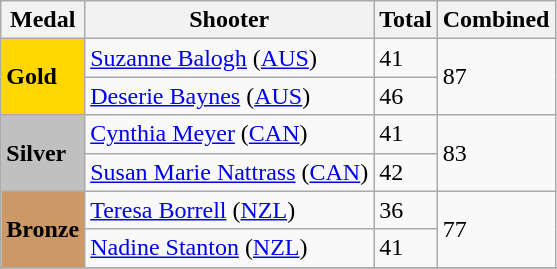<table class="wikitable">
<tr>
<th>Medal</th>
<th>Shooter</th>
<th>Total</th>
<th>Combined</th>
</tr>
<tr>
<td rowspan="2" bgcolor="gold"><strong>Gold</strong></td>
<td> <a href='#'>Suzanne Balogh</a> (<a href='#'>AUS</a>)</td>
<td>41</td>
<td rowspan="2">87</td>
</tr>
<tr>
<td> <a href='#'>Deserie Baynes</a> (<a href='#'>AUS</a>)</td>
<td>46</td>
</tr>
<tr>
<td rowspan="2" bgcolor="silver"><strong>Silver</strong></td>
<td> <a href='#'>Cynthia Meyer</a> (<a href='#'>CAN</a>)</td>
<td>41</td>
<td rowspan="2">83</td>
</tr>
<tr>
<td> <a href='#'>Susan Marie Nattrass</a> (<a href='#'>CAN</a>)</td>
<td>42</td>
</tr>
<tr>
<td rowspan="2" bgcolor="cc9966"><strong>Bronze</strong></td>
<td> <a href='#'>Teresa Borrell</a> (<a href='#'>NZL</a>)</td>
<td>36</td>
<td rowspan="2">77</td>
</tr>
<tr>
<td> <a href='#'>Nadine Stanton</a> (<a href='#'>NZL</a>)</td>
<td>41</td>
</tr>
<tr>
</tr>
</table>
